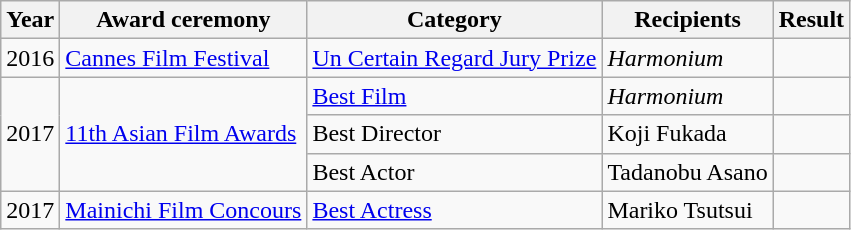<table class="wikitable sortable">
<tr>
<th>Year</th>
<th>Award ceremony</th>
<th>Category</th>
<th>Recipients</th>
<th>Result</th>
</tr>
<tr>
<td>2016</td>
<td rowspan="1"><a href='#'>Cannes Film Festival</a></td>
<td><a href='#'>Un Certain Regard Jury Prize</a></td>
<td><em>Harmonium</em></td>
<td></td>
</tr>
<tr>
<td rowspan="3">2017</td>
<td rowspan="3"><a href='#'>11th Asian Film Awards</a></td>
<td><a href='#'>Best Film</a></td>
<td><em>Harmonium</em></td>
<td></td>
</tr>
<tr>
<td>Best Director</td>
<td>Koji Fukada</td>
<td></td>
</tr>
<tr>
<td>Best Actor</td>
<td>Tadanobu Asano</td>
<td></td>
</tr>
<tr>
<td>2017</td>
<td rowspan="1"><a href='#'>Mainichi Film Concours</a></td>
<td><a href='#'>Best Actress</a></td>
<td>Mariko Tsutsui</td>
<td></td>
</tr>
</table>
